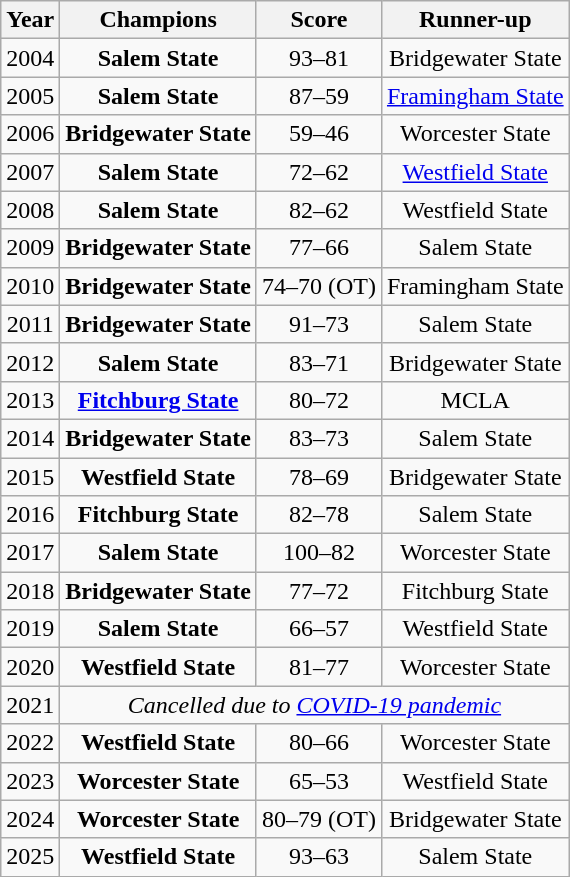<table class="wikitable sortable">
<tr>
<th>Year</th>
<th>Champions</th>
<th>Score</th>
<th>Runner-up</th>
</tr>
<tr align=center>
<td>2004</td>
<td><strong>Salem State</strong></td>
<td>93–81</td>
<td>Bridgewater State</td>
</tr>
<tr align=center>
<td>2005</td>
<td><strong>Salem State</strong></td>
<td>87–59</td>
<td><a href='#'>Framingham State</a></td>
</tr>
<tr align=center>
<td>2006</td>
<td><strong>Bridgewater State</strong></td>
<td>59–46</td>
<td>Worcester State</td>
</tr>
<tr align=center>
<td>2007</td>
<td><strong>Salem State</strong></td>
<td>72–62</td>
<td><a href='#'>Westfield State</a></td>
</tr>
<tr align=center>
<td>2008</td>
<td><strong>Salem State</strong></td>
<td>82–62</td>
<td>Westfield State</td>
</tr>
<tr align=center>
<td>2009</td>
<td><strong>Bridgewater State</strong></td>
<td>77–66</td>
<td>Salem State</td>
</tr>
<tr align=center>
<td>2010</td>
<td><strong>Bridgewater State</strong></td>
<td>74–70 (OT)</td>
<td>Framingham State</td>
</tr>
<tr align=center>
<td>2011</td>
<td><strong>Bridgewater State</strong></td>
<td>91–73</td>
<td>Salem State</td>
</tr>
<tr align=center>
<td>2012</td>
<td><strong>Salem State</strong></td>
<td>83–71</td>
<td>Bridgewater State</td>
</tr>
<tr align=center>
<td>2013</td>
<td><strong><a href='#'>Fitchburg State</a></strong></td>
<td>80–72</td>
<td>MCLA</td>
</tr>
<tr align=center>
<td>2014</td>
<td><strong>Bridgewater State</strong></td>
<td>83–73</td>
<td>Salem State</td>
</tr>
<tr align=center>
<td>2015</td>
<td><strong>Westfield State</strong></td>
<td>78–69</td>
<td>Bridgewater State</td>
</tr>
<tr align=center>
<td>2016</td>
<td><strong>Fitchburg State</strong></td>
<td>82–78</td>
<td>Salem State</td>
</tr>
<tr align=center>
<td>2017</td>
<td><strong>Salem State</strong></td>
<td>100–82</td>
<td>Worcester State</td>
</tr>
<tr align=center>
<td>2018</td>
<td><strong>Bridgewater State</strong></td>
<td>77–72</td>
<td>Fitchburg State</td>
</tr>
<tr align=center>
<td>2019</td>
<td><strong>Salem State</strong></td>
<td>66–57</td>
<td>Westfield State</td>
</tr>
<tr align=center>
<td>2020</td>
<td><strong>Westfield State</strong></td>
<td>81–77</td>
<td>Worcester State</td>
</tr>
<tr align=center>
<td>2021</td>
<td colspan=3><em>Cancelled due to <a href='#'>COVID-19 pandemic</a></em></td>
</tr>
<tr align=center>
<td>2022</td>
<td><strong>Westfield State</strong></td>
<td>80–66</td>
<td>Worcester State</td>
</tr>
<tr align=center>
<td>2023</td>
<td><strong>Worcester State</strong></td>
<td>65–53</td>
<td>Westfield State</td>
</tr>
<tr align=center>
<td>2024</td>
<td><strong>Worcester State</strong></td>
<td>80–79 (OT)</td>
<td>Bridgewater State</td>
</tr>
<tr align=center>
<td>2025</td>
<td><strong>Westfield State</strong></td>
<td>93–63</td>
<td>Salem State</td>
</tr>
</table>
